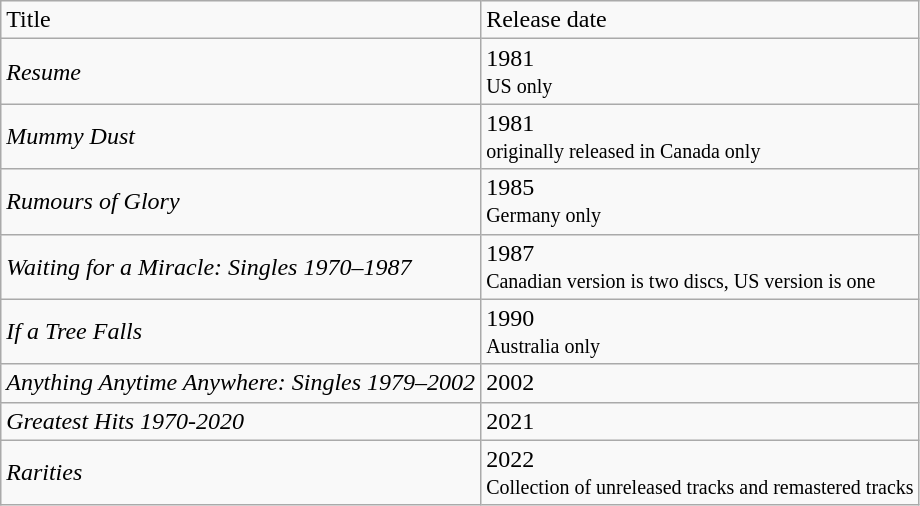<table class="wikitable plainrowheaders" style="text-align:left;">
<tr>
<td>Title</td>
<td>Release date</td>
</tr>
<tr>
<td><em>Resume</em></td>
<td>1981<br><small>US only</small></td>
</tr>
<tr>
<td><em>Mummy Dust</em></td>
<td>1981<br><small>originally released in Canada only</small></td>
</tr>
<tr>
<td><em>Rumours of Glory</em></td>
<td>1985<br><small>Germany only</small></td>
</tr>
<tr>
<td><em>Waiting for a Miracle: Singles 1970–1987</em></td>
<td>1987<br><small>Canadian version is two discs, US version is one</small></td>
</tr>
<tr>
<td><em>If a Tree Falls</em></td>
<td>1990<br><small>Australia only</small></td>
</tr>
<tr>
<td><em>Anything Anytime Anywhere: Singles 1979–2002</em></td>
<td>2002</td>
</tr>
<tr>
<td><em>Greatest Hits 1970-2020</em></td>
<td>2021<br></td>
</tr>
<tr>
<td><em>Rarities</em></td>
<td>2022<br><small>Collection of unreleased tracks and remastered tracks</small></td>
</tr>
</table>
